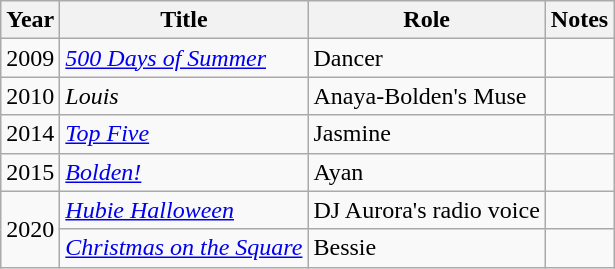<table class="wikitable sortable">
<tr>
<th>Year</th>
<th>Title</th>
<th>Role</th>
<th>Notes</th>
</tr>
<tr>
<td>2009</td>
<td><em><a href='#'>500 Days of Summer</a></em></td>
<td>Dancer</td>
<td></td>
</tr>
<tr>
<td>2010</td>
<td><em>Louis</em></td>
<td>Anaya-Bolden's Muse</td>
<td></td>
</tr>
<tr>
<td>2014</td>
<td><em><a href='#'>Top Five</a></em></td>
<td>Jasmine</td>
<td></td>
</tr>
<tr>
<td>2015</td>
<td><em><a href='#'>Bolden!</a></em></td>
<td>Ayan</td>
<td></td>
</tr>
<tr>
<td rowspan="2">2020</td>
<td><em><a href='#'>Hubie Halloween</a></em></td>
<td>DJ Aurora's radio voice</td>
<td></td>
</tr>
<tr>
<td><em><a href='#'>Christmas on the Square</a></em></td>
<td>Bessie</td>
<td></td>
</tr>
</table>
